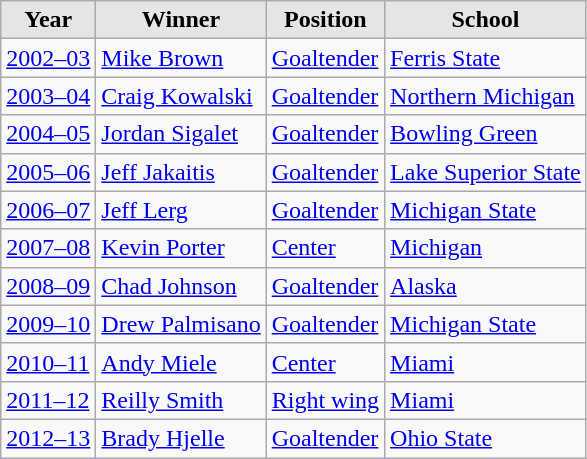<table class="wikitable sortable">
<tr>
<th style="background:#e5e5e5;">Year</th>
<th style="background:#e5e5e5;">Winner</th>
<th style="background:#e5e5e5;">Position</th>
<th style="background:#e5e5e5;">School</th>
</tr>
<tr>
<td><a href='#'>2002–03</a></td>
<td><a href='#'>Mike Brown</a></td>
<td><a href='#'>Goaltender</a></td>
<td><a href='#'>Ferris State</a></td>
</tr>
<tr>
<td><a href='#'>2003–04</a></td>
<td><a href='#'>Craig Kowalski</a></td>
<td><a href='#'>Goaltender</a></td>
<td><a href='#'>Northern Michigan</a></td>
</tr>
<tr>
<td><a href='#'>2004–05</a></td>
<td><a href='#'>Jordan Sigalet</a></td>
<td><a href='#'>Goaltender</a></td>
<td><a href='#'>Bowling Green</a></td>
</tr>
<tr>
<td><a href='#'>2005–06</a></td>
<td><a href='#'>Jeff Jakaitis</a></td>
<td><a href='#'>Goaltender</a></td>
<td><a href='#'>Lake Superior State</a></td>
</tr>
<tr>
<td><a href='#'>2006–07</a></td>
<td><a href='#'>Jeff Lerg</a></td>
<td><a href='#'>Goaltender</a></td>
<td><a href='#'>Michigan State</a></td>
</tr>
<tr>
<td><a href='#'>2007–08</a></td>
<td><a href='#'>Kevin Porter</a></td>
<td><a href='#'>Center</a></td>
<td><a href='#'>Michigan</a></td>
</tr>
<tr>
<td><a href='#'>2008–09</a></td>
<td><a href='#'>Chad Johnson</a></td>
<td><a href='#'>Goaltender</a></td>
<td><a href='#'>Alaska</a></td>
</tr>
<tr>
<td><a href='#'>2009–10</a></td>
<td><a href='#'>Drew Palmisano</a></td>
<td><a href='#'>Goaltender</a></td>
<td><a href='#'>Michigan State</a></td>
</tr>
<tr>
<td><a href='#'>2010–11</a></td>
<td><a href='#'>Andy Miele</a></td>
<td><a href='#'>Center</a></td>
<td><a href='#'>Miami</a></td>
</tr>
<tr>
<td><a href='#'>2011–12</a></td>
<td><a href='#'>Reilly Smith</a></td>
<td><a href='#'>Right wing</a></td>
<td><a href='#'>Miami</a></td>
</tr>
<tr>
<td><a href='#'>2012–13</a></td>
<td><a href='#'>Brady Hjelle</a></td>
<td><a href='#'>Goaltender</a></td>
<td><a href='#'>Ohio State</a></td>
</tr>
</table>
